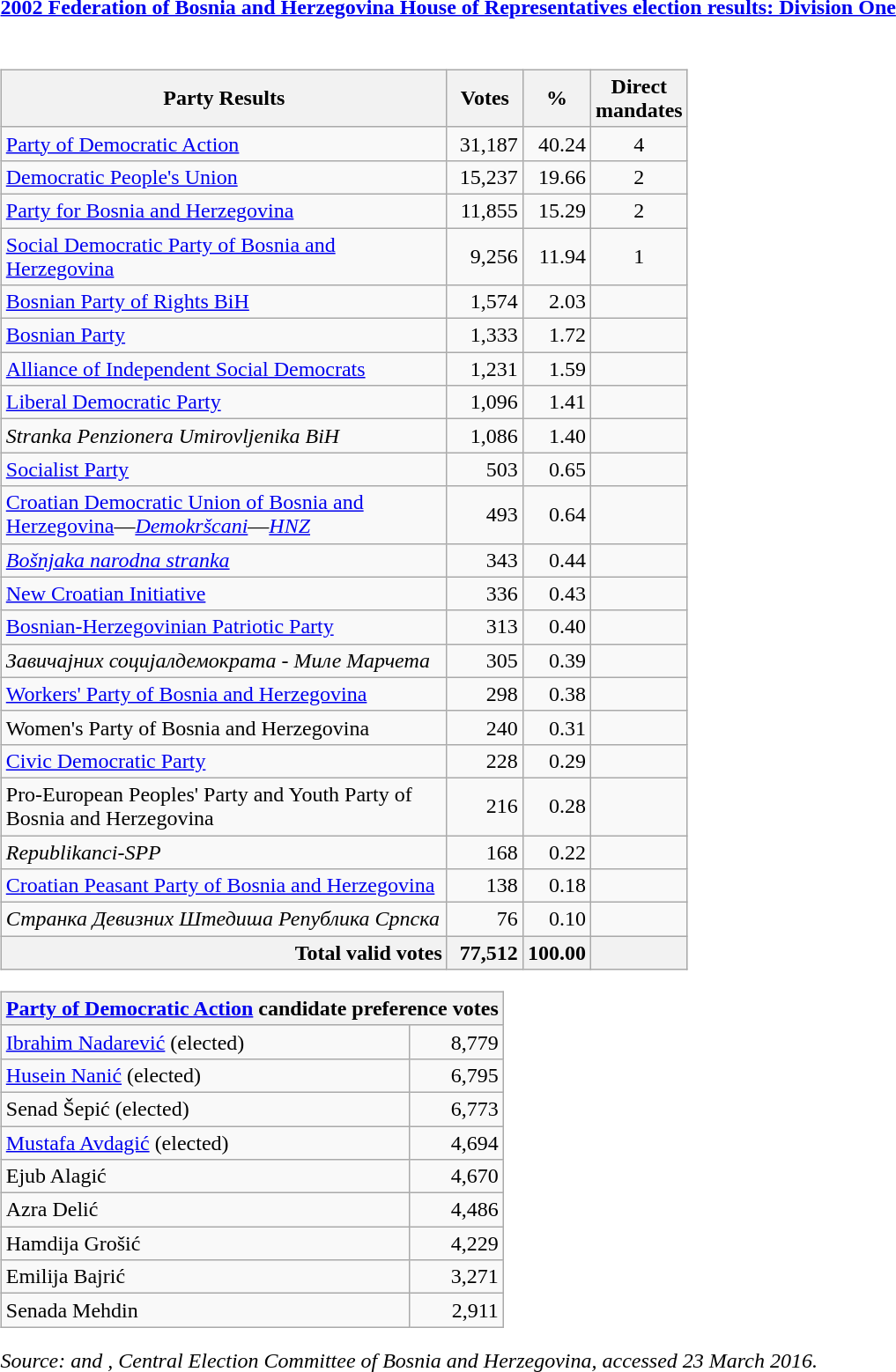<table class="toccolours collapsible collapsed" style="min-width:40em">
<tr>
<th><a href='#'>2002 Federation of Bosnia and Herzegovina House of Representatives election results: Division One</a></th>
</tr>
<tr>
<td><br><table class="wikitable">
<tr>
<th style="width: 330px">Party Results</th>
<th style="width: 50px">Votes</th>
<th style="width: 40px">%</th>
<th style="width: 40px">Direct mandates</th>
</tr>
<tr>
<td style="text-align: left"><a href='#'>Party of Democratic Action</a></td>
<td style="text-align: right">31,187</td>
<td style="text-align: right">40.24</td>
<td style="text-align: center">4</td>
</tr>
<tr>
<td style="text-align: left"><a href='#'>Democratic People's Union</a></td>
<td style="text-align:right;">15,237</td>
<td style="text-align:right;">19.66</td>
<td style="text-align:center;">2</td>
</tr>
<tr>
<td style="text-align: left"><a href='#'>Party for Bosnia and Herzegovina</a></td>
<td style="text-align:right;">11,855</td>
<td style="text-align:right;">15.29</td>
<td style="text-align:center;">2</td>
</tr>
<tr>
<td style="text-align: left"><a href='#'>Social Democratic Party of Bosnia and Herzegovina</a></td>
<td style="text-align: right">9,256</td>
<td style="text-align: right">11.94</td>
<td style="text-align: center">1</td>
</tr>
<tr>
<td style="text-align: left"><a href='#'>Bosnian Party of Rights BiH</a></td>
<td style="text-align:right;">1,574</td>
<td style="text-align:right;">2.03</td>
<td style="text-align:right;"></td>
</tr>
<tr>
<td style="text-align: left"><a href='#'>Bosnian Party</a></td>
<td style="text-align:right;">1,333</td>
<td style="text-align:right;">1.72</td>
<td style="text-align:right;"></td>
</tr>
<tr>
<td style="text-align: left"><a href='#'>Alliance of Independent Social Democrats</a></td>
<td style="text-align:right;">1,231</td>
<td style="text-align:right;">1.59</td>
<td style="text-align:right;"></td>
</tr>
<tr>
<td style="text-align: left"><a href='#'>Liberal Democratic Party</a></td>
<td style="text-align:right;">1,096</td>
<td style="text-align:right;">1.41</td>
<td style="text-align:right;"></td>
</tr>
<tr>
<td style="text-align: left"><em>Stranka Penzionera Umirovljenika BiH</em></td>
<td style="text-align:right;">1,086</td>
<td style="text-align:right;">1.40</td>
<td style="text-align:right;"></td>
</tr>
<tr>
<td style="text-align: left"><a href='#'>Socialist Party</a></td>
<td style="text-align:right;">503</td>
<td style="text-align:right;">0.65</td>
<td style="text-align:right;"></td>
</tr>
<tr>
<td style="text-align: left"><a href='#'>Croatian Democratic Union of Bosnia and Herzegovina</a>—<em><a href='#'>Demokršcani</a></em>—<em><a href='#'>HNZ</a></em></td>
<td style="text-align:right;">493</td>
<td style="text-align:right;">0.64</td>
<td style="text-align:right;"></td>
</tr>
<tr>
<td style="text-align: left"><em><a href='#'>Bošnjaka narodna stranka</a></em></td>
<td style="text-align:right;">343</td>
<td style="text-align:right;">0.44</td>
<td style="text-align:right;"></td>
</tr>
<tr>
<td style="text-align: left"><a href='#'>New Croatian Initiative</a></td>
<td style="text-align:right;">336</td>
<td style="text-align:right;">0.43</td>
<td style="text-align:right;"></td>
</tr>
<tr>
<td style="text-align: left"><a href='#'>Bosnian-Herzegovinian Patriotic Party</a></td>
<td style="text-align:right;">313</td>
<td style="text-align:right;">0.40</td>
<td style="text-align:right;"></td>
</tr>
<tr>
<td style="text-align: left"><em>Завичајних социјалдемократа - Миле Марчета</em></td>
<td style="text-align:right;">305</td>
<td style="text-align:right;">0.39</td>
<td style="text-align:right;"></td>
</tr>
<tr>
<td style="text-align: left"><a href='#'>Workers' Party of Bosnia and Herzegovina</a></td>
<td style="text-align:right;">298</td>
<td style="text-align:right;">0.38</td>
<td style="text-align:right;"></td>
</tr>
<tr>
<td style="text-align: left">Women's Party of Bosnia and Herzegovina</td>
<td style="text-align:right;">240</td>
<td style="text-align:right;">0.31</td>
<td style="text-align:right;"></td>
</tr>
<tr>
<td style="text-align: left"><a href='#'>Civic Democratic Party</a></td>
<td style="text-align:right;">228</td>
<td style="text-align:right;">0.29</td>
<td style="text-align:right;"></td>
</tr>
<tr>
<td style="text-align: left">Pro-European Peoples' Party and Youth Party of Bosnia and Herzegovina</td>
<td style="text-align:right;">216</td>
<td style="text-align:right;">0.28</td>
<td style="text-align:right;"></td>
</tr>
<tr>
<td style="text-align: left"><em>Republikanci-SPP</em></td>
<td style="text-align:right;">168</td>
<td style="text-align:right;">0.22</td>
<td style="text-align:right;"></td>
</tr>
<tr>
<td style="text-align: left"><a href='#'>Croatian Peasant Party of Bosnia and Herzegovina</a></td>
<td style="text-align:right;">138</td>
<td style="text-align:right;">0.18</td>
<td style="text-align:right;"></td>
</tr>
<tr>
<td style="text-align: left"><em>Странка Девизних Штедиша Република Српска</em></td>
<td style="text-align:right;">76</td>
<td style="text-align:right;">0.10</td>
<td style="text-align:right;"></td>
</tr>
<tr style="background-color:white">
<th style="text-align:right;">Total valid votes</th>
<th style="text-align:right;">77,512</th>
<th style="text-align:right;">100.00</th>
<th style="text-align:right;"></th>
</tr>
</table>
<table class="wikitable">
<tr>
<th colspan="5"><a href='#'>Party of Democratic Action</a> candidate preference votes</th>
</tr>
<tr>
<td colspan="3"><a href='#'>Ibrahim Nadarević</a> (elected)</td>
<td style="text-align:right;">8,779</td>
</tr>
<tr>
<td colspan="3"><a href='#'>Husein Nanić</a> (elected)</td>
<td style="text-align:right;">6,795</td>
</tr>
<tr>
<td colspan="3">Senad Šepić (elected)</td>
<td style="text-align:right;">6,773</td>
</tr>
<tr>
<td colspan="3"><a href='#'>Mustafa Avdagić</a> (elected)</td>
<td style="text-align:right;">4,694</td>
</tr>
<tr>
<td colspan="3">Ejub Alagić</td>
<td style="text-align:right;">4,670</td>
</tr>
<tr>
<td colspan="3">Azra Delić</td>
<td style="text-align:right;">4,486</td>
</tr>
<tr>
<td colspan="3">Hamdija Grošić</td>
<td style="text-align:right;">4,229</td>
</tr>
<tr>
<td colspan="3">Emilija Bajrić</td>
<td style="text-align:right;">3,271</td>
</tr>
<tr>
<td colspan="3">Senada Mehdin</td>
<td style="text-align:right;">2,911</td>
</tr>
</table>
<em>Source:  and , Central Election Committee of Bosnia and Herzegovina, accessed 23 March 2016.</em></td>
</tr>
</table>
